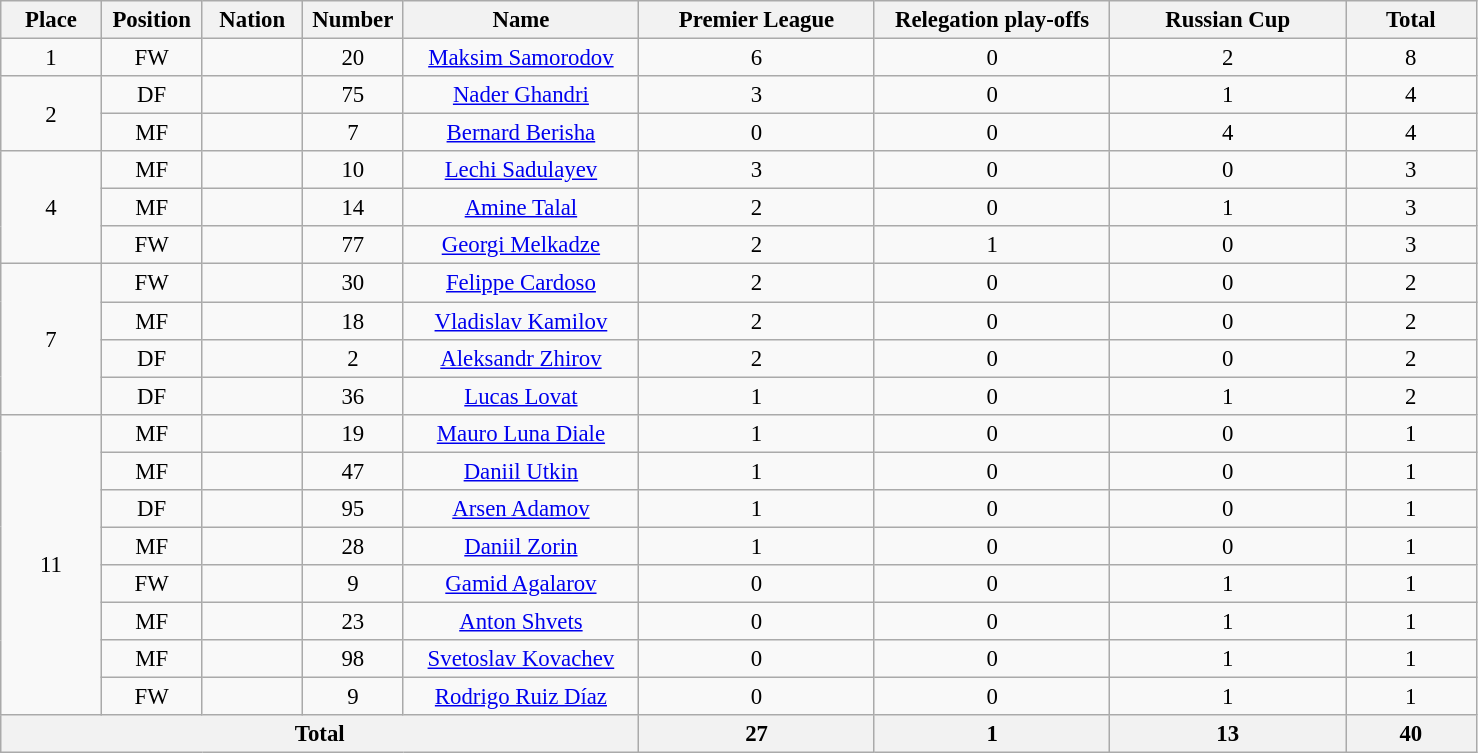<table class="wikitable" style="font-size: 95%; text-align: center;">
<tr>
<th width=60>Place</th>
<th width=60>Position</th>
<th width=60>Nation</th>
<th width=60>Number</th>
<th width=150>Name</th>
<th width=150>Premier League</th>
<th width=150>Relegation play-offs</th>
<th width=150>Russian Cup</th>
<th width=80>Total</th>
</tr>
<tr>
<td>1</td>
<td>FW</td>
<td></td>
<td>20</td>
<td><a href='#'>Maksim Samorodov</a></td>
<td>6</td>
<td>0</td>
<td>2</td>
<td>8</td>
</tr>
<tr>
<td rowspan="2">2</td>
<td>DF</td>
<td></td>
<td>75</td>
<td><a href='#'>Nader Ghandri</a></td>
<td>3</td>
<td>0</td>
<td>1</td>
<td>4</td>
</tr>
<tr>
<td>MF</td>
<td></td>
<td>7</td>
<td><a href='#'>Bernard Berisha</a></td>
<td>0</td>
<td>0</td>
<td>4</td>
<td>4</td>
</tr>
<tr>
<td rowspan="3">4</td>
<td>MF</td>
<td></td>
<td>10</td>
<td><a href='#'>Lechi Sadulayev</a></td>
<td>3</td>
<td>0</td>
<td>0</td>
<td>3</td>
</tr>
<tr>
<td>MF</td>
<td></td>
<td>14</td>
<td><a href='#'>Amine Talal</a></td>
<td>2</td>
<td>0</td>
<td>1</td>
<td>3</td>
</tr>
<tr>
<td>FW</td>
<td></td>
<td>77</td>
<td><a href='#'>Georgi Melkadze</a></td>
<td>2</td>
<td>1</td>
<td>0</td>
<td>3</td>
</tr>
<tr>
<td rowspan="4">7</td>
<td>FW</td>
<td></td>
<td>30</td>
<td><a href='#'>Felippe Cardoso</a></td>
<td>2</td>
<td>0</td>
<td>0</td>
<td>2</td>
</tr>
<tr>
<td>MF</td>
<td></td>
<td>18</td>
<td><a href='#'>Vladislav Kamilov</a></td>
<td>2</td>
<td>0</td>
<td>0</td>
<td>2</td>
</tr>
<tr>
<td>DF</td>
<td></td>
<td>2</td>
<td><a href='#'>Aleksandr Zhirov</a></td>
<td>2</td>
<td>0</td>
<td>0</td>
<td>2</td>
</tr>
<tr>
<td>DF</td>
<td></td>
<td>36</td>
<td><a href='#'>Lucas Lovat</a></td>
<td>1</td>
<td>0</td>
<td>1</td>
<td>2</td>
</tr>
<tr>
<td rowspan="8">11</td>
<td>MF</td>
<td></td>
<td>19</td>
<td><a href='#'>Mauro Luna Diale</a></td>
<td>1</td>
<td>0</td>
<td>0</td>
<td>1</td>
</tr>
<tr>
<td>MF</td>
<td></td>
<td>47</td>
<td><a href='#'>Daniil Utkin</a></td>
<td>1</td>
<td>0</td>
<td>0</td>
<td>1</td>
</tr>
<tr>
<td>DF</td>
<td></td>
<td>95</td>
<td><a href='#'>Arsen Adamov</a></td>
<td>1</td>
<td>0</td>
<td>0</td>
<td>1</td>
</tr>
<tr>
<td>MF</td>
<td></td>
<td>28</td>
<td><a href='#'>Daniil Zorin</a></td>
<td>1</td>
<td>0</td>
<td>0</td>
<td>1</td>
</tr>
<tr>
<td>FW</td>
<td></td>
<td>9</td>
<td><a href='#'>Gamid Agalarov</a></td>
<td>0</td>
<td>0</td>
<td>1</td>
<td>1</td>
</tr>
<tr>
<td>MF</td>
<td></td>
<td>23</td>
<td><a href='#'>Anton Shvets</a></td>
<td>0</td>
<td>0</td>
<td>1</td>
<td>1</td>
</tr>
<tr>
<td>MF</td>
<td></td>
<td>98</td>
<td><a href='#'>Svetoslav Kovachev</a></td>
<td>0</td>
<td>0</td>
<td>1</td>
<td>1</td>
</tr>
<tr>
<td>FW</td>
<td></td>
<td>9</td>
<td><a href='#'>Rodrigo Ruiz Díaz</a></td>
<td>0</td>
<td>0</td>
<td>1</td>
<td>1</td>
</tr>
<tr>
<th colspan=5>Total</th>
<th>27</th>
<th>1</th>
<th>13</th>
<th>40</th>
</tr>
</table>
